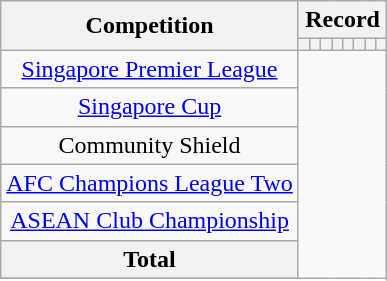<table class="wikitable" style="text-align: center">
<tr>
<th rowspan=2>Competition</th>
<th colspan=8>Record</th>
</tr>
<tr>
<th></th>
<th></th>
<th></th>
<th></th>
<th></th>
<th></th>
<th></th>
<th></th>
</tr>
<tr>
<td><a href='#'>Singapore Premier League</a><br></td>
</tr>
<tr>
<td><a href='#'>Singapore Cup</a><br></td>
</tr>
<tr>
<td>Community Shield<br></td>
</tr>
<tr>
<td><a href='#'>AFC Champions League Two</a><br></td>
</tr>
<tr>
<td><a href='#'>ASEAN Club Championship</a><br></td>
</tr>
<tr>
<th>Total<br></th>
</tr>
<tr>
</tr>
</table>
